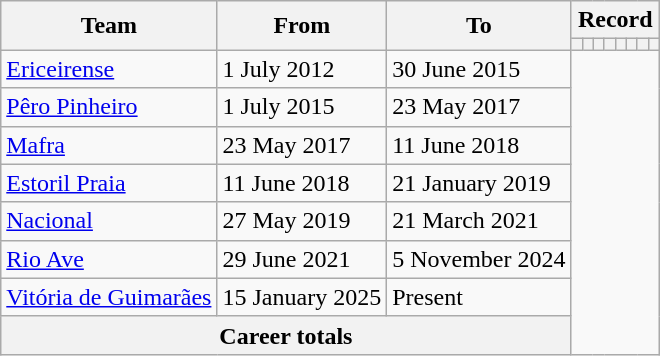<table class="wikitable" style="text-align: center">
<tr>
<th rowspan="2">Team</th>
<th rowspan="2">From</th>
<th rowspan="2">To</th>
<th colspan="8">Record</th>
</tr>
<tr>
<th></th>
<th></th>
<th></th>
<th></th>
<th></th>
<th></th>
<th></th>
<th></th>
</tr>
<tr>
<td align="left"><a href='#'>Ericeirense</a></td>
<td align=left>1 July 2012</td>
<td align=left>30 June 2015<br></td>
</tr>
<tr>
<td align="left"><a href='#'>Pêro Pinheiro</a></td>
<td align=left>1 July 2015</td>
<td align=left>23 May 2017<br></td>
</tr>
<tr>
<td align="left"><a href='#'>Mafra</a></td>
<td align=left>23 May 2017</td>
<td align=left>11 June 2018<br></td>
</tr>
<tr>
<td align="left"><a href='#'>Estoril Praia</a></td>
<td align=left>11 June 2018</td>
<td align=left>21 January 2019<br></td>
</tr>
<tr>
<td align="left"><a href='#'>Nacional</a></td>
<td align=left>27 May 2019</td>
<td align=left>21 March 2021<br></td>
</tr>
<tr>
<td align="left"><a href='#'>Rio Ave</a></td>
<td align=left>29 June 2021</td>
<td align=left>5 November 2024<br></td>
</tr>
<tr>
<td align="left"><a href='#'>Vitória de Guimarães</a></td>
<td align=left>15 January 2025</td>
<td align=left>Present<br></td>
</tr>
<tr>
<th colspan=3>Career totals<br></th>
</tr>
</table>
